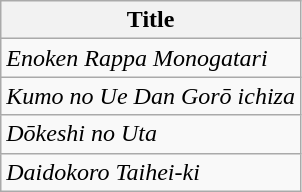<table class="wikitable">
<tr>
<th>Title</th>
</tr>
<tr>
<td><em>Enoken Rappa Monogatari</em></td>
</tr>
<tr>
<td><em>Kumo no Ue Dan Gorō ichiza</em></td>
</tr>
<tr>
<td><em>Dōkeshi no Uta</em></td>
</tr>
<tr>
<td><em>Daidokoro Taihei-ki</em></td>
</tr>
</table>
